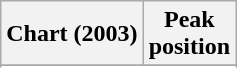<table class="wikitable plainrowheaders sortable" style="text-align:center;" border="1">
<tr>
<th scope="col">Chart (2003)</th>
<th scope="col">Peak<br>position</th>
</tr>
<tr>
</tr>
<tr>
</tr>
</table>
